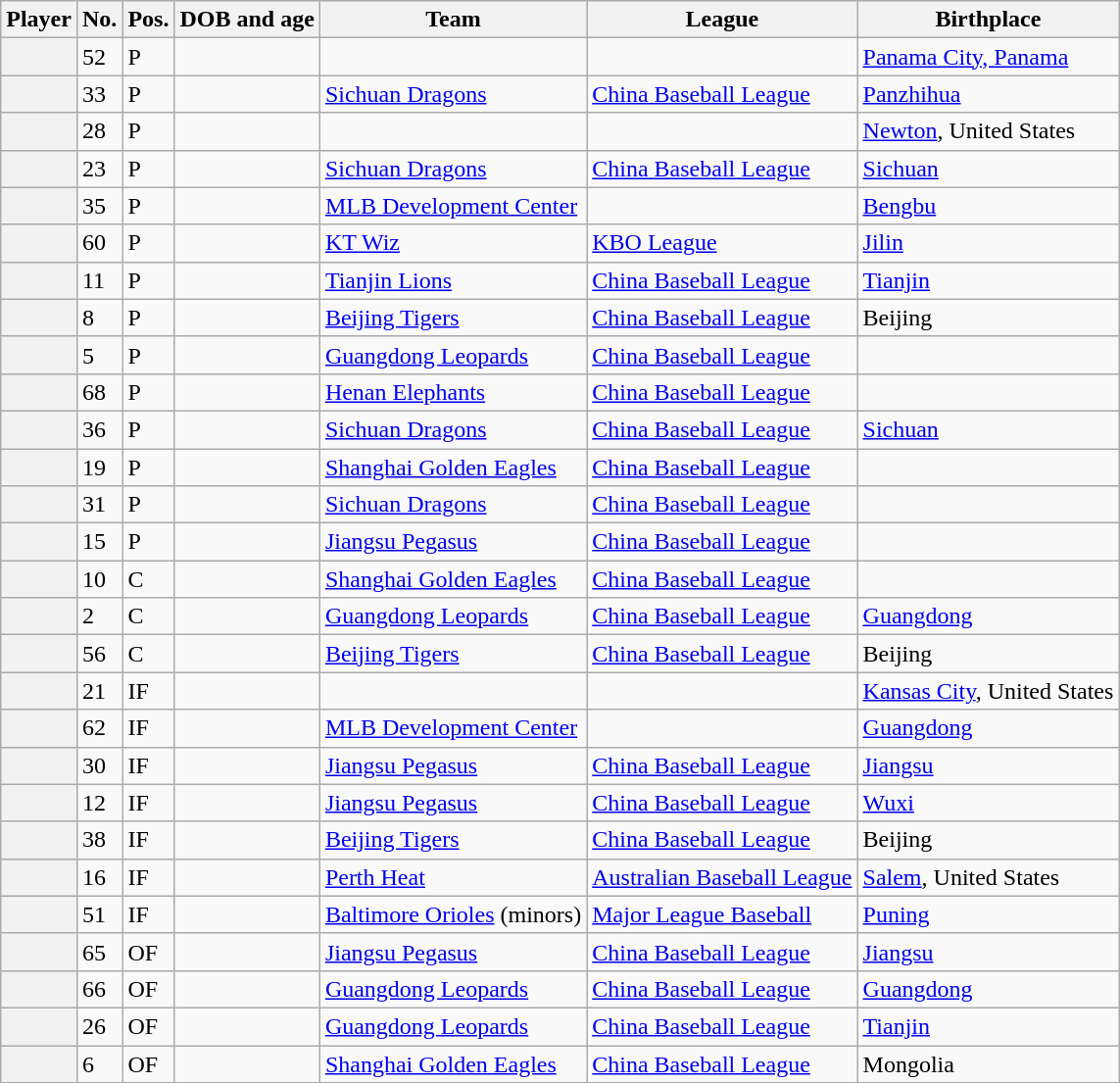<table class="wikitable sortable plainrowheaders">
<tr>
<th scope="col">Player</th>
<th scope="col">No.</th>
<th scope="col">Pos.</th>
<th scope="col">DOB and age</th>
<th scope="col">Team</th>
<th scope="col">League</th>
<th scope="col">Birthplace</th>
</tr>
<tr>
<th scope="row"></th>
<td>52</td>
<td>P</td>
<td></td>
<td></td>
<td></td>
<td> <a href='#'>Panama City, Panama</a></td>
</tr>
<tr>
<th scope="row"></th>
<td>33</td>
<td>P</td>
<td></td>
<td> <a href='#'>Sichuan Dragons</a></td>
<td><a href='#'>China Baseball League</a></td>
<td> <a href='#'>Panzhihua</a></td>
</tr>
<tr>
<th scope="row"></th>
<td>28</td>
<td>P</td>
<td></td>
<td></td>
<td></td>
<td> <a href='#'>Newton</a>, United States</td>
</tr>
<tr>
<th scope="row"></th>
<td>23</td>
<td>P</td>
<td></td>
<td> <a href='#'>Sichuan Dragons</a></td>
<td><a href='#'>China Baseball League</a></td>
<td> <a href='#'>Sichuan</a></td>
</tr>
<tr>
<th scope="row"></th>
<td>35</td>
<td>P</td>
<td></td>
<td> <a href='#'>MLB Development Center</a></td>
<td></td>
<td> <a href='#'>Bengbu</a></td>
</tr>
<tr>
<th scope="row"></th>
<td>60</td>
<td>P</td>
<td></td>
<td> <a href='#'>KT Wiz</a></td>
<td><a href='#'>KBO League</a></td>
<td> <a href='#'>Jilin</a></td>
</tr>
<tr>
<th scope="row"></th>
<td>11</td>
<td>P</td>
<td></td>
<td> <a href='#'>Tianjin Lions</a></td>
<td><a href='#'>China Baseball League</a></td>
<td> <a href='#'>Tianjin</a></td>
</tr>
<tr>
<th scope="row"></th>
<td>8</td>
<td>P</td>
<td></td>
<td> <a href='#'>Beijing Tigers</a></td>
<td><a href='#'>China Baseball League</a></td>
<td> Beijing</td>
</tr>
<tr>
<th scope="row"></th>
<td>5</td>
<td>P</td>
<td></td>
<td> <a href='#'>Guangdong Leopards</a></td>
<td><a href='#'>China Baseball League</a></td>
<td></td>
</tr>
<tr>
<th scope="row"></th>
<td>68</td>
<td>P</td>
<td></td>
<td> <a href='#'>Henan Elephants</a></td>
<td><a href='#'>China Baseball League</a></td>
<td></td>
</tr>
<tr>
<th scope="row"></th>
<td>36</td>
<td>P</td>
<td></td>
<td> <a href='#'>Sichuan Dragons</a></td>
<td><a href='#'>China Baseball League</a></td>
<td> <a href='#'>Sichuan</a></td>
</tr>
<tr>
<th scope="row"></th>
<td>19</td>
<td>P</td>
<td></td>
<td> <a href='#'>Shanghai Golden Eagles</a></td>
<td><a href='#'>China Baseball League</a></td>
<td></td>
</tr>
<tr>
<th scope="row"></th>
<td>31</td>
<td>P</td>
<td></td>
<td> <a href='#'>Sichuan Dragons</a></td>
<td><a href='#'>China Baseball League</a></td>
<td></td>
</tr>
<tr>
<th scope="row"></th>
<td>15</td>
<td>P</td>
<td></td>
<td> <a href='#'>Jiangsu Pegasus</a></td>
<td><a href='#'>China Baseball League</a></td>
<td></td>
</tr>
<tr>
<th scope="row"></th>
<td>10</td>
<td>C</td>
<td></td>
<td> <a href='#'>Shanghai Golden Eagles</a></td>
<td><a href='#'>China Baseball League</a></td>
<td></td>
</tr>
<tr>
<th scope="row"></th>
<td>2</td>
<td>C</td>
<td></td>
<td> <a href='#'>Guangdong Leopards</a></td>
<td><a href='#'>China Baseball League</a></td>
<td> <a href='#'>Guangdong</a></td>
</tr>
<tr>
<th scope="row"></th>
<td>56</td>
<td>C</td>
<td></td>
<td> <a href='#'>Beijing Tigers</a></td>
<td><a href='#'>China Baseball League</a></td>
<td> Beijing</td>
</tr>
<tr>
<th scope="row"></th>
<td>21</td>
<td>IF</td>
<td></td>
<td></td>
<td></td>
<td> <a href='#'>Kansas City</a>, United States</td>
</tr>
<tr>
<th scope="row"></th>
<td>62</td>
<td>IF</td>
<td></td>
<td> <a href='#'>MLB Development Center</a></td>
<td></td>
<td> <a href='#'>Guangdong</a></td>
</tr>
<tr>
<th scope="row"></th>
<td>30</td>
<td>IF</td>
<td></td>
<td> <a href='#'>Jiangsu Pegasus</a></td>
<td><a href='#'>China Baseball League</a></td>
<td> <a href='#'>Jiangsu</a></td>
</tr>
<tr>
<th scope="row"></th>
<td>12</td>
<td>IF</td>
<td></td>
<td> <a href='#'>Jiangsu Pegasus</a></td>
<td><a href='#'>China Baseball League</a></td>
<td> <a href='#'>Wuxi</a></td>
</tr>
<tr>
<th scope="row"></th>
<td>38</td>
<td>IF</td>
<td></td>
<td> <a href='#'>Beijing Tigers</a></td>
<td><a href='#'>China Baseball League</a></td>
<td> Beijing</td>
</tr>
<tr>
<th scope="row"></th>
<td>16</td>
<td>IF</td>
<td></td>
<td> <a href='#'>Perth Heat</a></td>
<td><a href='#'>Australian Baseball League</a></td>
<td> <a href='#'>Salem</a>, United States</td>
</tr>
<tr>
<th scope="row"></th>
<td>51</td>
<td>IF</td>
<td></td>
<td> <a href='#'>Baltimore Orioles</a> (minors)</td>
<td><a href='#'>Major League Baseball</a></td>
<td> <a href='#'>Puning</a></td>
</tr>
<tr>
<th scope="row"></th>
<td>65</td>
<td>OF</td>
<td></td>
<td> <a href='#'>Jiangsu Pegasus</a></td>
<td><a href='#'>China Baseball League</a></td>
<td> <a href='#'>Jiangsu</a></td>
</tr>
<tr>
<th scope="row"></th>
<td>66</td>
<td>OF</td>
<td></td>
<td> <a href='#'>Guangdong Leopards</a></td>
<td><a href='#'>China Baseball League</a></td>
<td> <a href='#'>Guangdong</a></td>
</tr>
<tr>
<th scope="row"></th>
<td>26</td>
<td>OF</td>
<td></td>
<td> <a href='#'>Guangdong Leopards</a></td>
<td><a href='#'>China Baseball League</a></td>
<td> <a href='#'>Tianjin</a></td>
</tr>
<tr>
<th scope="row"></th>
<td>6</td>
<td>OF</td>
<td></td>
<td> <a href='#'>Shanghai Golden Eagles</a></td>
<td><a href='#'>China Baseball League</a></td>
<td> Mongolia</td>
</tr>
<tr>
</tr>
</table>
